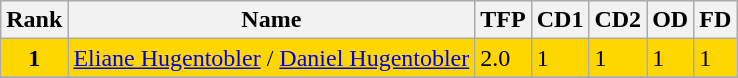<table class="wikitable">
<tr>
<th>Rank</th>
<th>Name</th>
<th>TFP</th>
<th>CD1</th>
<th>CD2</th>
<th>OD</th>
<th>FD</th>
</tr>
<tr bgcolor="gold">
<td align="center"><strong>1</strong></td>
<td><a href='#'>Eliane Hugentobler</a> / <a href='#'>Daniel Hugentobler</a></td>
<td>2.0</td>
<td>1</td>
<td>1</td>
<td>1</td>
<td>1</td>
</tr>
<tr>
</tr>
</table>
